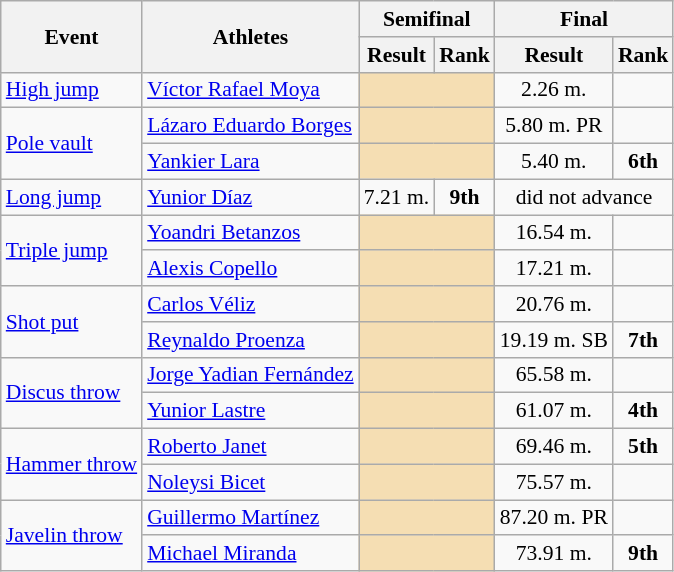<table class="wikitable" style="font-size:90%">
<tr>
<th rowspan=2>Event</th>
<th rowspan=2>Athletes</th>
<th colspan=2>Semifinal</th>
<th colspan=2>Final</th>
</tr>
<tr>
<th>Result</th>
<th>Rank</th>
<th>Result</th>
<th>Rank</th>
</tr>
<tr>
<td><a href='#'>High jump</a></td>
<td><a href='#'>Víctor Rafael Moya</a></td>
<td align=center colspan=2 bgcolor=wheat></td>
<td align=center>2.26 m.</td>
<td align=center></td>
</tr>
<tr>
<td rowspan=2><a href='#'>Pole vault</a></td>
<td><a href='#'>Lázaro Eduardo Borges</a></td>
<td align=center colspan=2 bgcolor=wheat></td>
<td align=center>5.80 m. PR</td>
<td align=center></td>
</tr>
<tr>
<td><a href='#'>Yankier Lara</a></td>
<td align=center colspan=2 bgcolor=wheat></td>
<td align=center>5.40 m.</td>
<td align=center><strong>6th</strong></td>
</tr>
<tr>
<td><a href='#'>Long jump</a></td>
<td><a href='#'>Yunior Díaz</a></td>
<td align=center>7.21 m.</td>
<td align=center><strong>9th</strong></td>
<td align="center" colspan="7">did not advance</td>
</tr>
<tr>
<td rowspan=2><a href='#'>Triple jump</a></td>
<td><a href='#'>Yoandri Betanzos</a></td>
<td align=center colspan=2 bgcolor=wheat></td>
<td align=center>16.54 m.</td>
<td align=center></td>
</tr>
<tr>
<td><a href='#'>Alexis Copello</a></td>
<td align=center colspan=2 bgcolor=wheat></td>
<td align=center>17.21 m.</td>
<td align=center></td>
</tr>
<tr>
<td rowspan=2><a href='#'>Shot put</a></td>
<td><a href='#'>Carlos Véliz</a></td>
<td colspan=2 bgcolor=wheat></td>
<td align=center>20.76 m.</td>
<td align=center></td>
</tr>
<tr>
<td><a href='#'>Reynaldo Proenza</a></td>
<td colspan=2 bgcolor=wheat></td>
<td align=center>19.19 m. SB</td>
<td align=center><strong>7th</strong></td>
</tr>
<tr>
<td rowspan=2><a href='#'>Discus throw</a></td>
<td><a href='#'>Jorge Yadian Fernández</a></td>
<td colspan=2 bgcolor=wheat></td>
<td align=center>65.58 m.</td>
<td align=center></td>
</tr>
<tr>
<td><a href='#'>Yunior Lastre</a></td>
<td colspan=2 bgcolor=wheat></td>
<td align=center>61.07 m.</td>
<td align=center><strong>4th</strong></td>
</tr>
<tr>
<td rowspan=2><a href='#'>Hammer throw</a></td>
<td><a href='#'>Roberto Janet</a></td>
<td colspan=2 bgcolor=wheat></td>
<td align=center>69.46 m.</td>
<td align=center><strong>5th</strong></td>
</tr>
<tr>
<td><a href='#'>Noleysi Bicet</a></td>
<td colspan=2 bgcolor=wheat></td>
<td align=center>75.57 m.</td>
<td align=center></td>
</tr>
<tr>
<td rowspan=2><a href='#'>Javelin throw</a></td>
<td><a href='#'>Guillermo Martínez</a></td>
<td align=center colspan=2 bgcolor=wheat></td>
<td align=center>87.20 m. PR</td>
<td align=center></td>
</tr>
<tr>
<td><a href='#'>Michael Miranda</a></td>
<td colspan=2 bgcolor=wheat></td>
<td align=center>73.91 m.</td>
<td align=center><strong>9th</strong></td>
</tr>
</table>
